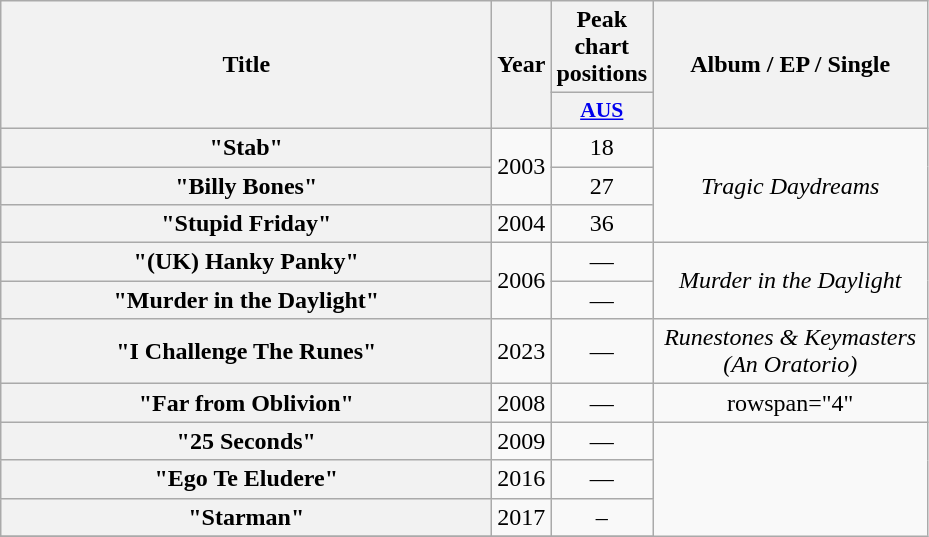<table class="wikitable plainrowheaders" style="text-align:center;">
<tr>
<th scope="col" rowspan="2" style="width:20em;">Title</th>
<th scope="col" rowspan="2" style="width:1em;">Year</th>
<th scope="col">Peak chart positions</th>
<th scope="col" rowspan="2" style="width:11em;">Album / EP / Single</th>
</tr>
<tr>
<th scope="col" style="width:3em;font-size:90%;"><a href='#'>AUS</a><br></th>
</tr>
<tr>
<th scope="row">"Stab"</th>
<td rowspan="2">2003</td>
<td>18</td>
<td rowspan="3"><em>Tragic Daydreams</em></td>
</tr>
<tr>
<th scope="row">"Billy Bones"</th>
<td>27</td>
</tr>
<tr>
<th scope="row">"Stupid Friday"</th>
<td>2004</td>
<td>36</td>
</tr>
<tr>
<th scope="row">"(UK) Hanky Panky"</th>
<td rowspan="2">2006</td>
<td>—</td>
<td rowspan="2"><em>Murder in the Daylight</em></td>
</tr>
<tr>
<th scope="row">"Murder in the Daylight"</th>
<td>—</td>
</tr>
<tr>
<th scope="row">"I Challenge The Runes"</th>
<td rowspan="1">2023</td>
<td>—</td>
<td rowspan="1"><em>Runestones & Keymasters (An Oratorio)</em></td>
</tr>
<tr>
<th scope="row">"Far from Oblivion"</th>
<td>2008</td>
<td>—</td>
<td>rowspan="4" </td>
</tr>
<tr>
<th scope="row">"25 Seconds"</th>
<td>2009</td>
<td>—</td>
</tr>
<tr>
<th scope="row">"Ego Te Eludere"</th>
<td>2016</td>
<td>—</td>
</tr>
<tr>
<th scope="row">"Starman"</th>
<td>2017</td>
<td>–</td>
</tr>
<tr>
</tr>
</table>
